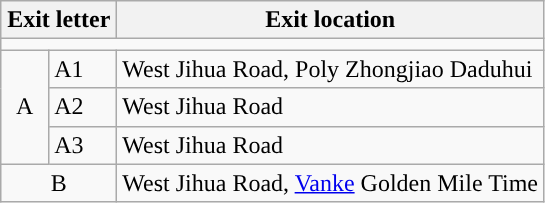<table class="wikitable">
<tr>
<th colspan=2 style="width:70px">Exit letter</th>
<th>Exit location</th>
</tr>
<tr style="background:#">
<td colspan="4"></td>
</tr>
<tr>
<td rowspan=3 align=center>A</td>
<td>A1</td>
<td>West Jihua Road, Poly Zhongjiao Daduhui</td>
</tr>
<tr>
<td>A2</td>
<td>West Jihua Road</td>
</tr>
<tr>
<td>A3</td>
<td>West Jihua Road</td>
</tr>
<tr>
<td colspan=2 align=center>B</td>
<td>West Jihua Road, <a href='#'>Vanke</a> Golden Mile Time</td>
</tr>
</table>
